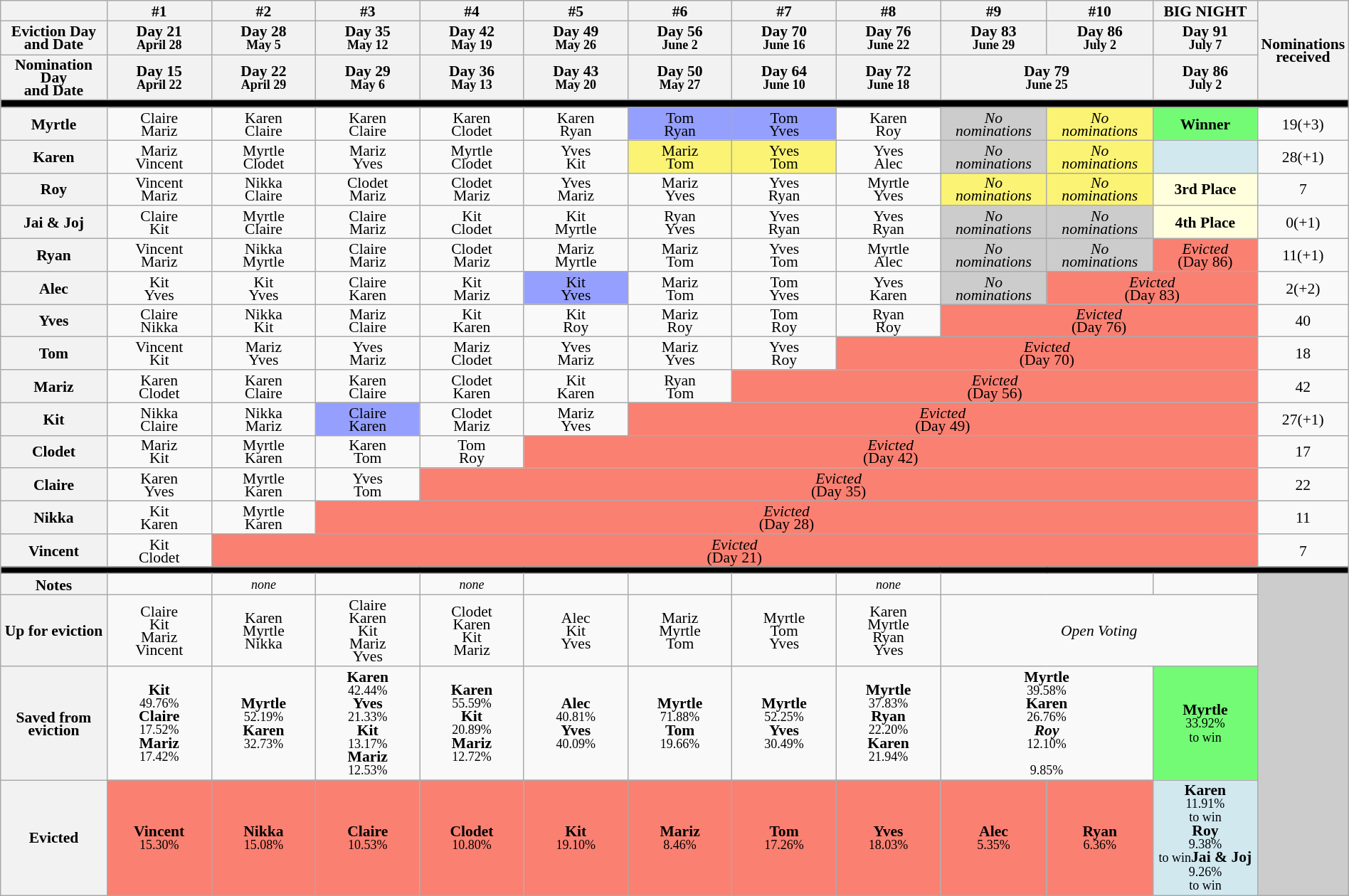<table class="wikitable" style="width:100%; text-align:center; font-size:90%; line-height:12px;">
<tr>
<th style="width: 8%;"></th>
<th style="width: 8%;">#1</th>
<th style="width: 8%;">#2</th>
<th style="width: 8%;">#3</th>
<th style="width: 8%;">#4</th>
<th style="width: 8%;">#5</th>
<th style="width: 8%;">#6</th>
<th style="width: 8%;">#7</th>
<th style="width: 8%;">#8</th>
<th style="width: 8%;">#9</th>
<th style="width: 8%;">#10</th>
<th style="width: 8%;">BIG NIGHT</th>
<th style="width: 60%;" rowspan="3">Nominations received</th>
</tr>
<tr>
<th>Eviction Day<br> and Date</th>
<th><strong>Day 21</strong><br><small>April 28</small></th>
<th><strong>Day 28</strong><br><small>May 5</small></th>
<th><strong>Day 35</strong><br><small>May 12</small></th>
<th><strong>Day 42</strong><br><small>May 19</small></th>
<th><strong>Day 49</strong><br><small>May 26</small></th>
<th><strong>Day 56</strong><br><small>June 2</small></th>
<th><strong>Day 70</strong><br><small>June 16</small></th>
<th><strong>Day 76</strong><br><small>June 22</small></th>
<th><strong>Day 83</strong><br><small>June 29</small></th>
<th><strong>Day 86</strong><br><small>July 2</small></th>
<th><strong>Day 91</strong><br><small>July 7</small></th>
</tr>
<tr>
<th>Nomination Day <br>and Date</th>
<th><strong>Day 15</strong><br><small>April 22</small></th>
<th><strong>Day 22</strong><br><small>April 29</small></th>
<th><strong>Day 29</strong><br><small>May 6</small></th>
<th><strong>Day 36</strong><br><small>May 13</small></th>
<th><strong>Day 43</strong><br><small>May 20</small></th>
<th><strong>Day 50</strong><br><small>May 27</small></th>
<th><strong>Day 64</strong><br><small>June 10</small></th>
<th><strong>Day 72</strong><br><small>June 18</small></th>
<th colspan=2><strong>Day 79</strong><br><small>June 25</small></th>
<th><strong>Day 86</strong><br><small>July 2</small></th>
</tr>
<tr>
<th style="background:#000000;" colspan="13"></th>
</tr>
<tr>
<th>Myrtle</th>
<td>Claire<br>Mariz</td>
<td>Karen<br>Claire</td>
<td>Karen<br>Claire</td>
<td>Karen<br>Clodet</td>
<td>Karen<br>Ryan</td>
<td style="background:#959FFD">Tom<br>Ryan</td>
<td style="background:#959ffd">Tom<br>Yves</td>
<td>Karen<br>Roy</td>
<td style="background:#CCCCCC"><em>No<br>  nominations</em></td>
<td style="background:#FBF373"><em>No<br>  nominations</em></td>
<td style="background:#73FB76;"><strong>Winner</strong></td>
<td>19(+3)</td>
</tr>
<tr>
<th>Karen</th>
<td>Mariz<br>Vincent</td>
<td>Myrtle<br>Clodet</td>
<td>Mariz<br>Yves</td>
<td>Myrtle<br>Clodet</td>
<td>Yves<br>Kit</td>
<td style="background:#FBF373">Mariz<br>Tom</td>
<td style="background:#FBF373">Yves<br>Tom</td>
<td>Yves<br>Alec</td>
<td style="background:#CCCCCC"><em>No<br>  nominations</em></td>
<td style="background:#FBF373"><em>No<br>  nominations</em></td>
<td style="background:#D1E8EF;"><strong></strong></td>
<td>28(+1)</td>
</tr>
<tr>
<th>Roy</th>
<td>Vincent<br>Mariz</td>
<td>Nikka<br>Claire</td>
<td>Clodet<br>Mariz</td>
<td>Clodet<br>Mariz</td>
<td>Yves<br>Mariz</td>
<td>Mariz<br>Yves</td>
<td>Yves<br>Ryan</td>
<td>Myrtle<br>Yves</td>
<td style="background:#FBF373"><em>No<br>  nominations</em></td>
<td style="background:#FBF373"><em>No<br>  nominations</em></td>
<td style="background:#FFFFDD;"><strong>3rd Place</strong></td>
<td>7</td>
</tr>
<tr>
<th>Jai & Joj</th>
<td>Claire<br>Kit</td>
<td>Myrtle<br>Claire</td>
<td>Claire<br>Mariz</td>
<td>Kit<br>Clodet</td>
<td>Kit<br>Myrtle</td>
<td>Ryan<br>Yves</td>
<td>Yves<br>Ryan</td>
<td>Yves<br>Ryan</td>
<td style="background:#CCCCCC"><em>No<br>  nominations</em></td>
<td style="background:#CCCCCC"><em>No<br>  nominations</em></td>
<td style="background:#FFFFDD;"><strong>4th Place</strong></td>
<td>0(+1)</td>
</tr>
<tr>
<th>Ryan</th>
<td>Vincent<br>Mariz</td>
<td>Nikka<br>Myrtle</td>
<td>Claire<br>Mariz</td>
<td>Clodet<br>Mariz</td>
<td>Mariz<br>Myrtle</td>
<td>Mariz<br>Tom</td>
<td>Yves<br>Tom</td>
<td>Myrtle<br>Alec</td>
<td style="background:#CCCCCC"><em>No<br> nominations</em></td>
<td style="background:#CCCCCC"><em>No<br>  nominations</em></td>
<td style="background:#FA8072" colspan="1"><em>Evicted</em><br>(Day 86)</td>
<td>11(+1)</td>
</tr>
<tr>
<th>Alec</th>
<td>Kit<br>Yves</td>
<td>Kit<br>Yves</td>
<td>Claire<br>Karen</td>
<td>Kit<br>Mariz</td>
<td style="background:#959FFD">Kit<br>Yves</td>
<td>Mariz<br>Tom</td>
<td>Tom<br>Yves</td>
<td>Yves<br>Karen</td>
<td style="background:#CCCCCC"><em>No<br>  nominations</em></td>
<td style="background:#FA8072" colspan="2"><em>Evicted</em><br>(Day 83)</td>
<td>2(+2)</td>
</tr>
<tr>
<th>Yves</th>
<td>Claire<br>Nikka</td>
<td>Nikka<br>Kit</td>
<td>Mariz<br>Claire</td>
<td>Kit<br>Karen</td>
<td>Kit<br>Roy</td>
<td>Mariz<br>Roy</td>
<td>Tom<br>Roy</td>
<td>Ryan<br>Roy</td>
<td style="background:#FA8072" colspan="3"><em>Evicted</em><br>(Day 76)</td>
<td>40</td>
</tr>
<tr>
<th>Tom</th>
<td>Vincent<br>Kit</td>
<td>Mariz<br>Yves</td>
<td>Yves<br>Mariz</td>
<td>Mariz<br>Clodet</td>
<td>Yves<br>Mariz</td>
<td>Mariz<br>Yves</td>
<td>Yves<br>Roy</td>
<td style="background:#FA8072" colspan="4"><em>Evicted</em><br>(Day 70)</td>
<td>18</td>
</tr>
<tr>
<th>Mariz</th>
<td>Karen<br>Clodet</td>
<td>Karen<br>Claire</td>
<td>Karen<br>Claire</td>
<td>Clodet<br>Karen</td>
<td>Kit<br>Karen</td>
<td>Ryan<br>Tom</td>
<td style="background:#FA8072" colspan="5"><em>Evicted</em><br>(Day 56)</td>
<td>42</td>
</tr>
<tr>
<th>Kit</th>
<td>Nikka<br>Claire</td>
<td>Nikka<br>Mariz</td>
<td style="background:#959FFD">Claire<br>Karen</td>
<td>Clodet<br>Mariz</td>
<td>Mariz<br>Yves</td>
<td style="background:#FA8072" colspan="6"><em>Evicted</em><br>(Day 49)</td>
<td>27(+1)</td>
</tr>
<tr>
<th>Clodet</th>
<td>Mariz<br>Kit</td>
<td>Myrtle<br>Karen</td>
<td>Karen<br>Tom</td>
<td>Tom<br>Roy</td>
<td style="background:#FA8072" colspan="7"><em>Evicted</em><br>(Day 42)</td>
<td>17</td>
</tr>
<tr>
<th>Claire</th>
<td>Karen<br>Yves</td>
<td>Myrtle<br>Karen</td>
<td>Yves<br>Tom</td>
<td style="background:#FA8072" colspan="8"><em>Evicted</em><br>(Day 35)</td>
<td>22</td>
</tr>
<tr>
<th>Nikka</th>
<td>Kit<br>Karen</td>
<td>Myrtle<br>Karen</td>
<td style="background:#FA8072" colspan="9"><em>Evicted</em><br>(Day 28)</td>
<td>11</td>
</tr>
<tr>
<th>Vincent</th>
<td>Kit<br>Clodet</td>
<td style="background:#FA8072" colspan="10"><em>Evicted</em><br>(Day 21)</td>
<td>7</td>
</tr>
<tr>
<th style="background:#000000;" colspan="13"></th>
</tr>
<tr>
<th>Notes</th>
<td></td>
<td><em><small>none</small></em></td>
<td></td>
<td><em><small>none</small></em></td>
<td></td>
<td></td>
<td></td>
<td><em><small>none</small></em></td>
<td colspan=2></td>
<td></td>
<td rowspan="6" style="background:#CCCCCC"></td>
</tr>
<tr>
<th>Up for eviction</th>
<td>Claire<br>Kit<br>Mariz<br>Vincent</td>
<td>Karen<br>Myrtle<br>Nikka</td>
<td>Claire<br>Karen<br>Kit<br>Mariz<br>Yves</td>
<td>Clodet<br>Karen<br>Kit<br>Mariz</td>
<td>Alec<br>Kit<br>Yves</td>
<td>Mariz<br>Myrtle<br>Tom</td>
<td>Myrtle<br>Tom<br>Yves</td>
<td>Karen<br>Myrtle<br>Ryan<br>Yves</td>
<td colspan="3"><em>Open Voting</em></td>
</tr>
<tr>
<th>Saved from eviction</th>
<td><strong>Kit</strong><br><small>49.76%</small><br><strong>Claire</strong><br><small>17.52%</small><br><strong>Mariz</strong><br><small>17.42%</small></td>
<td><strong>Myrtle</strong><br><small>52.19%</small><br><strong>Karen</strong><br><small>32.73%</small></td>
<td><strong>Karen</strong><br><small>42.44%</small><br><strong>Yves</strong><br><small>21.33%</small><br><strong>Kit</strong><br><small>13.17%</small><br><strong>Mariz</strong><br><small>12.53%</small></td>
<td><strong>Karen</strong><br><small>55.59%</small><br><strong>Kit</strong><br><small>20.89%</small><br><strong>Mariz</strong><br><small>12.72%</small></td>
<td><strong>Alec</strong><br><small>40.81%</small><br><strong>Yves</strong><br><small>40.09%</small></td>
<td><strong>Myrtle</strong><br><small>71.88%</small><br><strong>Tom</strong><br><small>19.66%</small></td>
<td><strong>Myrtle</strong><br><small>52.25%</small><br><strong>Yves</strong><br><small>30.49%</small></td>
<td><strong>Myrtle</strong><br><small>37.83%</small><br><strong>Ryan</strong><br><small>22.20%</small><br><strong>Karen</strong><br><small>21.94%</small></td>
<td colspan=2><strong>Myrtle</strong><br><small>39.58%</small><br><strong>Karen</strong><br><small>26.76%</small><br><strong><em>Roy</em></strong><br><small>12.10%</small><br><strong></strong><br><small>9.85%</small><br></td>
<td style="background:#73FB76"><strong>Myrtle</strong><br><small>33.92%</small><br><small>to win</small></td>
</tr>
<tr>
<th>Evicted</th>
<td style="background:#FA8072"><strong>Vincent</strong><br><small>15.30%</small></td>
<td style="background:#FA8072"><strong>Nikka</strong><br><small>15.08%</small></td>
<td style="background:#FA8072"><strong>Claire</strong><br><small>10.53%</small></td>
<td style="background:#FA8072"><strong>Clodet</strong><br><small>10.80%</small></td>
<td style="background:#FA8072"><strong>Kit</strong><br><small>19.10%</small></td>
<td style="background:#FA8072"><strong>Mariz</strong><br><small>8.46%</small></td>
<td style="background:#FA8072"><strong>Tom</strong><br><small>17.26%</small></td>
<td style="background:#FA8072"><strong>Yves</strong><br><small>18.03%</small></td>
<td style="background:#FA8072"><strong>Alec</strong><br><small>5.35%</small></td>
<td style="background:#FA8072"><strong>Ryan</strong><br><small>6.36%</small></td>
<td style="background:#D1E8EF"><strong>Karen</strong><br><small>11.91%</small><br><small>to win</small><br><strong>Roy</strong><br><small>9.38%</small><br><small>to win</small><strong>Jai & Joj</strong><br><small>9.26%</small><br><small>to win</small></td>
</tr>
</table>
